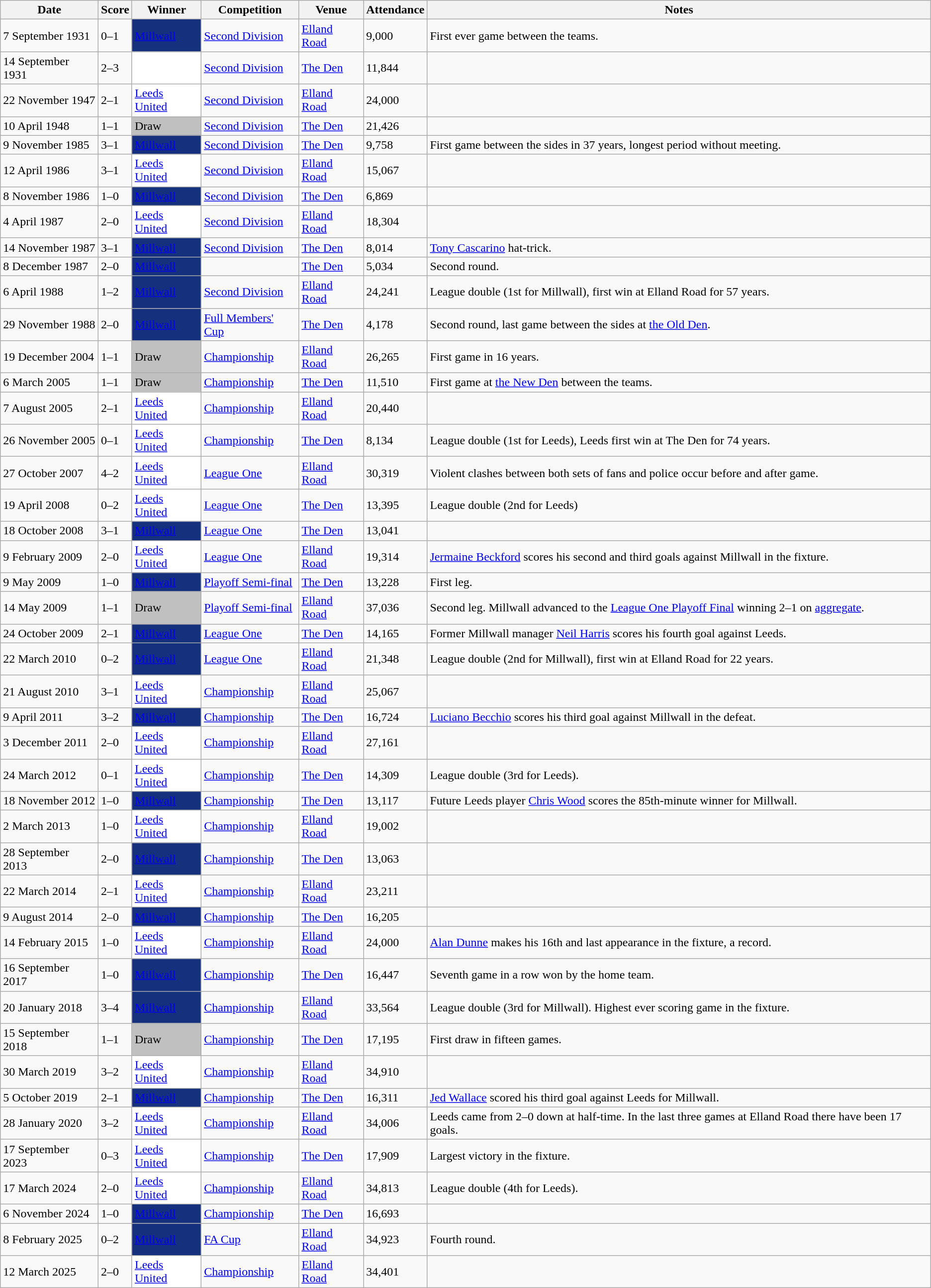<table class="wikitable sortable">
<tr>
<th>Date</th>
<th>Score</th>
<th>Winner</th>
<th>Competition</th>
<th>Venue</th>
<th>Attendance</th>
<th class="unsortable">Notes</th>
</tr>
<tr>
<td>7 September 1931</td>
<td>0–1</td>
<td style="background:#15317E"><a href='#'><span>Millwall</span></a></td>
<td><a href='#'>Second Division</a></td>
<td><a href='#'>Elland Road</a></td>
<td>9,000</td>
<td>First ever game between the teams.</td>
</tr>
<tr>
<td>14 September 1931</td>
<td>2–3</td>
<td style="background:#FFFFFF"></td>
<td><a href='#'>Second Division</a></td>
<td><a href='#'>The Den</a></td>
<td>11,844</td>
<td></td>
</tr>
<tr>
<td>22 November 1947</td>
<td>2–1</td>
<td style="background:#FFFFFF"><a href='#'><span>Leeds United</span></a></td>
<td><a href='#'>Second Division</a></td>
<td><a href='#'>Elland Road</a></td>
<td>24,000</td>
<td></td>
</tr>
<tr>
<td>10 April 1948</td>
<td>1–1</td>
<td style="background:silver">Draw</td>
<td><a href='#'>Second Division</a></td>
<td><a href='#'>The Den</a></td>
<td>21,426</td>
<td></td>
</tr>
<tr>
<td>9 November 1985</td>
<td>3–1</td>
<td style="background:#15317E"><a href='#'><span>Millwall</span></a></td>
<td><a href='#'>Second Division</a></td>
<td><a href='#'>The Den</a></td>
<td>9,758</td>
<td>First game between the sides in 37 years, longest period without meeting.</td>
</tr>
<tr>
<td>12 April 1986</td>
<td>3–1</td>
<td style="background:#FFFFFF"><a href='#'><span>Leeds United</span></a></td>
<td><a href='#'>Second Division</a></td>
<td><a href='#'>Elland Road</a></td>
<td>15,067</td>
<td></td>
</tr>
<tr>
<td>8 November 1986</td>
<td>1–0</td>
<td style="background:#15317E"><a href='#'><span>Millwall</span></a></td>
<td><a href='#'>Second Division</a></td>
<td><a href='#'>The Den</a></td>
<td>6,869</td>
<td></td>
</tr>
<tr>
<td>4 April 1987</td>
<td>2–0</td>
<td style="background:#FFFFFF"><a href='#'><span>Leeds United</span></a></td>
<td><a href='#'>Second Division</a></td>
<td><a href='#'>Elland Road</a></td>
<td>18,304</td>
<td></td>
</tr>
<tr>
<td>14 November 1987</td>
<td>3–1</td>
<td style="background:#15317E"><a href='#'><span>Millwall</span></a></td>
<td><a href='#'>Second Division</a></td>
<td><a href='#'>The Den</a></td>
<td>8,014</td>
<td><a href='#'>Tony Cascarino</a> hat-trick.</td>
</tr>
<tr>
<td>8 December 1987</td>
<td>2–0</td>
<td style="background:#15317E"><a href='#'><span>Millwall</span></a></td>
<td></td>
<td><a href='#'>The Den</a></td>
<td>5,034</td>
<td>Second round.</td>
</tr>
<tr>
<td>6 April 1988</td>
<td>1–2</td>
<td style="background:#15317E"><a href='#'><span>Millwall</span></a></td>
<td><a href='#'>Second Division</a></td>
<td><a href='#'>Elland Road</a></td>
<td>24,241</td>
<td>League double (1st for Millwall), first win at Elland Road for 57 years.</td>
</tr>
<tr>
<td>29 November 1988</td>
<td>2–0</td>
<td style="background:#15317E"><a href='#'><span>Millwall</span></a></td>
<td><a href='#'>Full Members' Cup</a></td>
<td><a href='#'>The Den</a></td>
<td>4,178</td>
<td>Second round, last game between the sides at <a href='#'>the Old Den</a>.</td>
</tr>
<tr>
<td>19 December 2004</td>
<td>1–1</td>
<td style="background:silver">Draw</td>
<td><a href='#'>Championship</a></td>
<td><a href='#'>Elland Road</a></td>
<td>26,265</td>
<td>First game in 16 years.</td>
</tr>
<tr>
<td>6 March 2005</td>
<td>1–1</td>
<td style="background:silver">Draw</td>
<td><a href='#'>Championship</a></td>
<td><a href='#'>The Den</a></td>
<td>11,510</td>
<td>First game at <a href='#'>the New Den</a> between the teams.</td>
</tr>
<tr>
<td>7 August 2005</td>
<td>2–1</td>
<td style="background:#FFFFFF"><a href='#'><span>Leeds United</span></a></td>
<td><a href='#'>Championship</a></td>
<td><a href='#'>Elland Road</a></td>
<td>20,440</td>
<td></td>
</tr>
<tr>
<td>26 November 2005</td>
<td>0–1</td>
<td style="background:#FFFFFF"><a href='#'><span>Leeds United</span></a></td>
<td><a href='#'>Championship</a></td>
<td><a href='#'>The Den</a></td>
<td>8,134</td>
<td>League double (1st for Leeds), Leeds first win at The Den for 74 years.</td>
</tr>
<tr>
<td>27 October 2007</td>
<td>4–2</td>
<td style="background:#FFFFFF"><a href='#'><span>Leeds United</span></a></td>
<td><a href='#'>League One</a></td>
<td><a href='#'>Elland Road</a></td>
<td>30,319</td>
<td>Violent clashes between both sets of fans and police occur before and after game.</td>
</tr>
<tr>
<td>19 April 2008</td>
<td>0–2</td>
<td style="background:#FFFFFF"><a href='#'><span>Leeds United</span></a></td>
<td><a href='#'>League One</a></td>
<td><a href='#'>The Den</a></td>
<td>13,395</td>
<td>League double (2nd for Leeds)</td>
</tr>
<tr>
<td>18 October 2008</td>
<td>3–1</td>
<td style="background:#15317E"><a href='#'><span>Millwall</span></a></td>
<td><a href='#'>League One</a></td>
<td><a href='#'>The Den</a></td>
<td>13,041</td>
<td></td>
</tr>
<tr>
<td>9 February 2009</td>
<td>2–0</td>
<td style="background:#FFFFFF"><a href='#'><span>Leeds United</span></a></td>
<td><a href='#'>League One</a></td>
<td><a href='#'>Elland Road</a></td>
<td>19,314</td>
<td><a href='#'>Jermaine Beckford</a> scores his second and third goals against Millwall in the fixture.</td>
</tr>
<tr>
<td>9 May 2009</td>
<td>1–0</td>
<td style="background:#15317E"><a href='#'><span>Millwall</span></a></td>
<td><a href='#'>Playoff Semi-final</a></td>
<td><a href='#'>The Den</a></td>
<td>13,228</td>
<td>First leg.</td>
</tr>
<tr>
<td>14 May 2009</td>
<td>1–1</td>
<td style="background:silver">Draw</td>
<td><a href='#'>Playoff Semi-final</a></td>
<td><a href='#'>Elland Road</a></td>
<td>37,036</td>
<td>Second leg. Millwall advanced to the <a href='#'>League One Playoff Final</a> winning 2–1 on <a href='#'>aggregate</a>.</td>
</tr>
<tr>
<td>24 October 2009</td>
<td>2–1</td>
<td style="background:#15317E"><a href='#'><span>Millwall</span></a></td>
<td><a href='#'>League One</a></td>
<td><a href='#'>The Den</a></td>
<td>14,165</td>
<td>Former Millwall manager <a href='#'>Neil Harris</a> scores his fourth goal against Leeds.</td>
</tr>
<tr>
<td>22 March 2010</td>
<td>0–2</td>
<td style="background:#15317E"><a href='#'><span>Millwall</span></a></td>
<td><a href='#'>League One</a></td>
<td><a href='#'>Elland Road</a></td>
<td>21,348</td>
<td>League double (2nd for Millwall), first win at Elland Road for 22 years.</td>
</tr>
<tr>
<td>21 August 2010</td>
<td>3–1</td>
<td style="background:#FFFFFF"><a href='#'><span>Leeds United</span></a></td>
<td><a href='#'>Championship</a></td>
<td><a href='#'>Elland Road</a></td>
<td>25,067</td>
<td></td>
</tr>
<tr>
<td>9 April 2011</td>
<td>3–2</td>
<td style="background:#15317E"><a href='#'><span>Millwall</span></a></td>
<td><a href='#'>Championship</a></td>
<td><a href='#'>The Den</a></td>
<td>16,724</td>
<td><a href='#'>Luciano Becchio</a> scores his third goal against Millwall in the defeat.</td>
</tr>
<tr>
<td>3 December 2011</td>
<td>2–0</td>
<td style="background:#FFFFFF"><a href='#'><span>Leeds United</span></a></td>
<td><a href='#'>Championship</a></td>
<td><a href='#'>Elland Road</a></td>
<td>27,161</td>
<td></td>
</tr>
<tr>
<td>24 March 2012</td>
<td>0–1</td>
<td style="background:#FFFFFF"><a href='#'><span>Leeds United</span></a></td>
<td><a href='#'>Championship</a></td>
<td><a href='#'>The Den</a></td>
<td>14,309</td>
<td>League double (3rd for Leeds).</td>
</tr>
<tr>
<td>18 November 2012</td>
<td>1–0</td>
<td style="background:#15317E"><a href='#'><span>Millwall</span></a></td>
<td><a href='#'>Championship</a></td>
<td><a href='#'>The Den</a></td>
<td>13,117</td>
<td>Future Leeds player <a href='#'>Chris Wood</a> scores the 85th-minute winner for Millwall.</td>
</tr>
<tr>
<td>2 March 2013</td>
<td>1–0</td>
<td style="background:#FFFFFF"><a href='#'><span>Leeds United</span></a></td>
<td><a href='#'>Championship</a></td>
<td><a href='#'>Elland Road</a></td>
<td>19,002</td>
<td></td>
</tr>
<tr>
<td>28 September 2013</td>
<td>2–0</td>
<td style="background:#15317E"><a href='#'><span>Millwall</span></a></td>
<td><a href='#'>Championship</a></td>
<td><a href='#'>The Den</a></td>
<td>13,063</td>
<td></td>
</tr>
<tr>
<td>22 March 2014</td>
<td>2–1</td>
<td style="background:#FFFFFF"><a href='#'><span>Leeds United</span></a></td>
<td><a href='#'>Championship</a></td>
<td><a href='#'>Elland Road</a></td>
<td>23,211</td>
<td></td>
</tr>
<tr>
<td>9 August 2014</td>
<td>2–0</td>
<td style="background:#15317E"><a href='#'><span>Millwall</span></a></td>
<td><a href='#'>Championship</a></td>
<td><a href='#'>The Den</a></td>
<td>16,205</td>
<td></td>
</tr>
<tr>
<td>14 February 2015</td>
<td>1–0</td>
<td style="background:#FFFFFF"><a href='#'><span>Leeds United</span></a></td>
<td><a href='#'>Championship</a></td>
<td><a href='#'>Elland Road</a></td>
<td>24,000</td>
<td><a href='#'>Alan Dunne</a> makes his 16th and last appearance in the fixture, a record.</td>
</tr>
<tr>
<td>16 September 2017</td>
<td>1–0</td>
<td style="background:#15317E"><a href='#'><span>Millwall</span></a></td>
<td><a href='#'>Championship</a></td>
<td><a href='#'>The Den</a></td>
<td>16,447</td>
<td>Seventh game in a row won by the home team.</td>
</tr>
<tr>
<td>20 January 2018</td>
<td>3–4</td>
<td style="background:#15317E"><a href='#'><span>Millwall</span></a></td>
<td><a href='#'>Championship</a></td>
<td><a href='#'>Elland Road</a></td>
<td>33,564</td>
<td>League double (3rd for Millwall). Highest ever scoring game in the fixture.</td>
</tr>
<tr>
<td>15 September 2018</td>
<td>1–1</td>
<td style="background:silver">Draw</td>
<td><a href='#'>Championship</a></td>
<td><a href='#'>The Den</a></td>
<td>17,195</td>
<td>First draw in fifteen games.</td>
</tr>
<tr>
<td>30 March 2019</td>
<td>3–2</td>
<td style="background:#FFFFFF"><a href='#'><span>Leeds United</span></a></td>
<td><a href='#'>Championship</a></td>
<td><a href='#'>Elland Road</a></td>
<td>34,910</td>
<td></td>
</tr>
<tr>
<td>5 October 2019</td>
<td>2–1</td>
<td style="background:#15317E"><a href='#'><span>Millwall</span></a></td>
<td><a href='#'>Championship</a></td>
<td><a href='#'>The Den</a></td>
<td>16,311</td>
<td><a href='#'>Jed Wallace</a> scored his third goal against Leeds for Millwall.</td>
</tr>
<tr>
<td>28 January 2020</td>
<td>3–2</td>
<td style="background:#FFFFFF"><a href='#'><span>Leeds United</span></a></td>
<td><a href='#'>Championship</a></td>
<td><a href='#'>Elland Road</a></td>
<td>34,006</td>
<td>Leeds came from 2–0 down at half-time. In the last three games at Elland Road there have been 17 goals.</td>
</tr>
<tr>
<td>17 September 2023</td>
<td>0–3</td>
<td style="background:#FFFFFF"><a href='#'><span>Leeds United</span></a></td>
<td><a href='#'>Championship</a></td>
<td><a href='#'>The Den</a></td>
<td>17,909</td>
<td>Largest victory in the fixture.</td>
</tr>
<tr>
<td>17 March 2024</td>
<td>2–0</td>
<td style="background:#FFFFFF"><a href='#'><span>Leeds United</span></a></td>
<td><a href='#'>Championship</a></td>
<td><a href='#'>Elland Road</a></td>
<td>34,813</td>
<td>League double (4th for Leeds).</td>
</tr>
<tr>
<td>6 November 2024</td>
<td>1–0</td>
<td style="background:#15317E"><a href='#'><span>Millwall</span></a></td>
<td><a href='#'>Championship</a></td>
<td><a href='#'>The Den</a></td>
<td>16,693</td>
<td></td>
</tr>
<tr>
<td>8 February 2025</td>
<td>0–2</td>
<td style="background:#15317E"><a href='#'><span>Millwall</span></a></td>
<td><a href='#'>FA Cup</a></td>
<td><a href='#'>Elland Road</a></td>
<td>34,923</td>
<td>Fourth round.</td>
</tr>
<tr>
<td>12 March 2025</td>
<td>2–0</td>
<td style="background:#FFFFFF"><a href='#'><span>Leeds United</span></a></td>
<td><a href='#'>Championship</a></td>
<td><a href='#'>Elland Road</a></td>
<td>34,401</td>
<td></td>
</tr>
</table>
